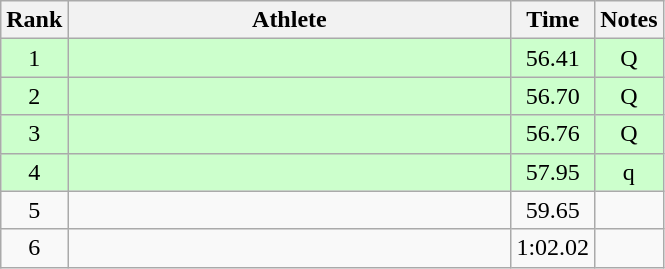<table class="wikitable" style="text-align:center">
<tr>
<th>Rank</th>
<th Style="width:18em">Athlete</th>
<th>Time</th>
<th>Notes</th>
</tr>
<tr style="background:#cfc">
<td>1</td>
<td style="text-align:left"></td>
<td>56.41</td>
<td>Q</td>
</tr>
<tr style="background:#cfc">
<td>2</td>
<td style="text-align:left"></td>
<td>56.70</td>
<td>Q</td>
</tr>
<tr style="background:#cfc">
<td>3</td>
<td style="text-align:left"></td>
<td>56.76</td>
<td>Q</td>
</tr>
<tr style="background:#cfc">
<td>4</td>
<td style="text-align:left"></td>
<td>57.95</td>
<td>q</td>
</tr>
<tr>
<td>5</td>
<td style="text-align:left"></td>
<td>59.65</td>
<td></td>
</tr>
<tr>
<td>6</td>
<td style="text-align:left"></td>
<td>1:02.02</td>
<td></td>
</tr>
</table>
